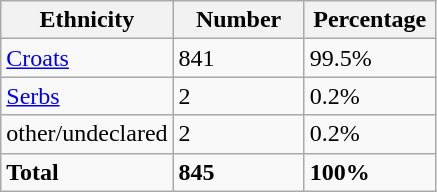<table class="wikitable">
<tr>
<th width="100px">Ethnicity</th>
<th width="80px">Number</th>
<th width="80px">Percentage</th>
</tr>
<tr>
<td><a href='#'>Croats</a></td>
<td>841</td>
<td>99.5%</td>
</tr>
<tr>
<td><a href='#'>Serbs</a></td>
<td>2</td>
<td>0.2%</td>
</tr>
<tr>
<td>other/undeclared</td>
<td>2</td>
<td>0.2%</td>
</tr>
<tr>
<td><strong>Total</strong></td>
<td><strong>845</strong></td>
<td><strong>100%</strong></td>
</tr>
</table>
